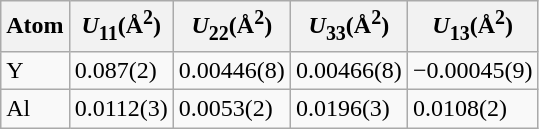<table class="wikitable">
<tr>
<th>Atom</th>
<th><em>U</em><sub>11</sub>(Å<sup>2</sup>)</th>
<th><em>U</em><sub>22</sub>(Å<sup>2</sup>)</th>
<th><em>U</em><sub>33</sub>(Å<sup>2</sup>)</th>
<th><em>U</em><sub>13</sub>(Å<sup>2</sup>)</th>
</tr>
<tr>
<td>Y</td>
<td>0.087(2)</td>
<td>0.00446(8)</td>
<td>0.00466(8)</td>
<td>−0.00045(9)</td>
</tr>
<tr>
<td>Al</td>
<td>0.0112(3)</td>
<td>0.0053(2)</td>
<td>0.0196(3)</td>
<td>0.0108(2)</td>
</tr>
</table>
